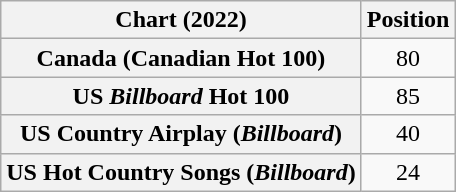<table class="wikitable sortable plainrowheaders" style="text-align:center">
<tr>
<th scope="col">Chart (2022)</th>
<th scope="col">Position</th>
</tr>
<tr>
<th scope="row">Canada (Canadian Hot 100)</th>
<td>80</td>
</tr>
<tr>
<th scope="row">US <em>Billboard</em> Hot 100</th>
<td>85</td>
</tr>
<tr>
<th scope="row">US Country Airplay (<em>Billboard</em>)</th>
<td>40</td>
</tr>
<tr>
<th scope="row">US Hot Country Songs (<em>Billboard</em>)</th>
<td>24</td>
</tr>
</table>
